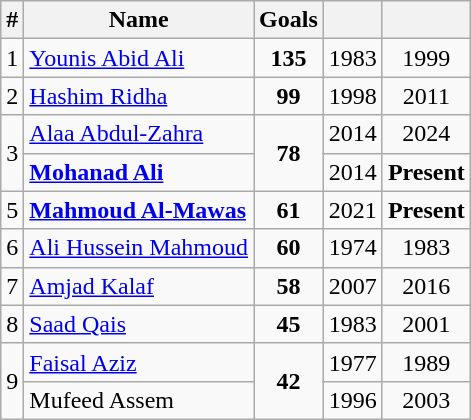<table class="wikitable sortable" style="text-align:center;">
<tr>
<th>#</th>
<th>Name</th>
<th>Goals</th>
<th scope="col"></th>
<th scope="col"></th>
</tr>
<tr>
<td>1</td>
<td style="text-align:left;"> <a href='#'>Younis Abid Ali</a></td>
<td><strong>135</strong></td>
<td>1983</td>
<td>1999</td>
</tr>
<tr>
<td>2</td>
<td style="text-align:left;"> <a href='#'>Hashim Ridha</a></td>
<td><strong>99</strong></td>
<td>1998</td>
<td>2011</td>
</tr>
<tr>
<td rowspan=2>3</td>
<td style="text-align:left;"> <a href='#'>Alaa Abdul-Zahra</a></td>
<td rowspan=2><strong>78</strong></td>
<td>2014</td>
<td>2024</td>
</tr>
<tr>
<td style="text-align:left;"> <strong><a href='#'>Mohanad Ali</a></strong></td>
<td>2014</td>
<td><strong>Present</strong></td>
</tr>
<tr>
<td>5</td>
<td style="text-align:left;"> <strong><a href='#'>Mahmoud Al-Mawas</a></strong></td>
<td><strong>61</strong></td>
<td>2021</td>
<td><strong>Present</strong></td>
</tr>
<tr>
<td>6</td>
<td style="text-align:left;"> <a href='#'>Ali Hussein Mahmoud</a></td>
<td><strong>60</strong></td>
<td>1974</td>
<td>1983</td>
</tr>
<tr>
<td>7</td>
<td style="text-align:left;"> <a href='#'>Amjad Kalaf</a></td>
<td><strong>58</strong></td>
<td>2007</td>
<td>2016</td>
</tr>
<tr>
<td>8</td>
<td style="text-align:left;"> <a href='#'>Saad Qais</a></td>
<td><strong>45</strong></td>
<td>1983</td>
<td>2001</td>
</tr>
<tr>
<td rowspan=2>9</td>
<td style="text-align:left;"> <a href='#'>Faisal Aziz</a></td>
<td rowspan=2><strong>42</strong></td>
<td>1977</td>
<td>1989</td>
</tr>
<tr>
<td style="text-align:left;"> Mufeed Assem</td>
<td>1996</td>
<td>2003</td>
</tr>
</table>
